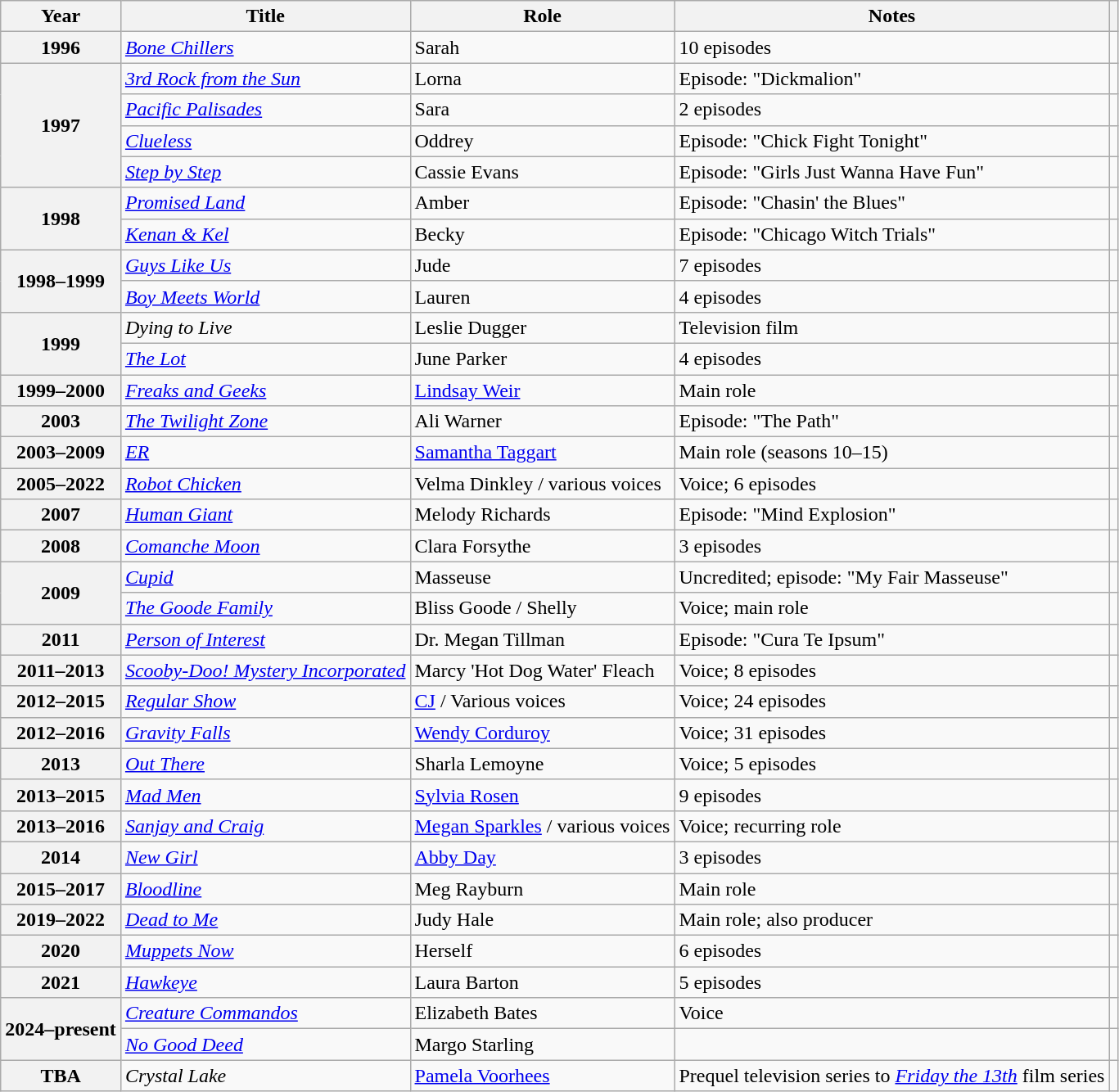<table class="wikitable plainrowheaders sortable" style="margin-right: 0;">
<tr>
<th scope="col">Year</th>
<th scope="col">Title</th>
<th scope="col">Role</th>
<th scope="col" class="unsortable">Notes</th>
<th scope="col" class="unsortable"></th>
</tr>
<tr>
<th scope="row">1996</th>
<td><em><a href='#'>Bone Chillers</a></em></td>
<td>Sarah</td>
<td>10 episodes</td>
<td style="text-align: center;"></td>
</tr>
<tr>
<th rowspan="4" scope="row">1997</th>
<td><em><a href='#'>3rd Rock from the Sun</a></em></td>
<td>Lorna</td>
<td>Episode: "Dickmalion"</td>
<td style="text-align: center;"></td>
</tr>
<tr>
<td><em><a href='#'>Pacific Palisades</a></em></td>
<td>Sara</td>
<td>2 episodes</td>
<td style="text-align: center;"></td>
</tr>
<tr>
<td><em><a href='#'>Clueless</a></em></td>
<td>Oddrey</td>
<td>Episode: "Chick Fight Tonight"</td>
<td style="text-align: center;"></td>
</tr>
<tr>
<td><em><a href='#'>Step by Step</a></em></td>
<td>Cassie Evans</td>
<td>Episode: "Girls Just Wanna Have Fun"</td>
<td style="text-align: center;"></td>
</tr>
<tr>
<th rowspan="2" scope="row">1998</th>
<td><em><a href='#'>Promised Land</a></em></td>
<td>Amber</td>
<td>Episode: "Chasin' the Blues"</td>
<td style="text-align: center;"></td>
</tr>
<tr>
<td><em><a href='#'>Kenan & Kel</a></em></td>
<td>Becky</td>
<td>Episode: "Chicago Witch Trials"</td>
<td style="text-align: center;"></td>
</tr>
<tr>
<th rowspan="2" scope="row">1998–1999</th>
<td><em><a href='#'>Guys Like Us</a></em></td>
<td>Jude</td>
<td>7 episodes</td>
<td style="text-align: center;"></td>
</tr>
<tr>
<td><em><a href='#'>Boy Meets World</a></em></td>
<td>Lauren</td>
<td>4 episodes</td>
<td style="text-align: center;"></td>
</tr>
<tr>
<th rowspan="2" scope="row">1999</th>
<td><em>Dying to Live</em></td>
<td>Leslie Dugger</td>
<td>Television film</td>
<td style="text-align: center;"></td>
</tr>
<tr>
<td><em><a href='#'>The Lot</a></em></td>
<td>June Parker</td>
<td>4 episodes</td>
<td style="text-align: center;"></td>
</tr>
<tr>
<th scope="row">1999–2000</th>
<td><em><a href='#'>Freaks and Geeks</a></em></td>
<td><a href='#'>Lindsay Weir</a></td>
<td>Main role</td>
<td style="text-align: center;"></td>
</tr>
<tr>
<th scope="row">2003</th>
<td><em><a href='#'>The Twilight Zone</a></em></td>
<td>Ali Warner</td>
<td>Episode: "The Path"</td>
<td style="text-align: center;"></td>
</tr>
<tr>
<th scope="row">2003–2009</th>
<td><em><a href='#'>ER</a></em></td>
<td><a href='#'>Samantha Taggart</a></td>
<td>Main role (seasons 10–15)</td>
<td style="text-align: center;"></td>
</tr>
<tr>
<th scope="row">2005–2022</th>
<td><em><a href='#'>Robot Chicken</a></em></td>
<td>Velma Dinkley / various voices</td>
<td>Voice; 6 episodes</td>
<td style="text-align: center;"></td>
</tr>
<tr>
<th scope="row">2007</th>
<td><em><a href='#'>Human Giant</a></em></td>
<td>Melody Richards</td>
<td>Episode: "Mind Explosion"</td>
<td style="text-align: center;"></td>
</tr>
<tr>
<th scope="row">2008</th>
<td><em><a href='#'>Comanche Moon</a></em></td>
<td>Clara Forsythe</td>
<td>3 episodes</td>
<td style="text-align: center;"></td>
</tr>
<tr>
<th rowspan="2" scope="row">2009</th>
<td><em><a href='#'>Cupid</a></em></td>
<td>Masseuse</td>
<td>Uncredited; episode: "My Fair Masseuse"</td>
<td style="text-align: center;"></td>
</tr>
<tr>
<td><em><a href='#'>The Goode Family</a></em></td>
<td>Bliss Goode / Shelly</td>
<td>Voice; main role</td>
<td style="text-align: center;"></td>
</tr>
<tr>
<th scope="row">2011</th>
<td><em><a href='#'>Person of Interest</a></em></td>
<td>Dr. Megan Tillman</td>
<td>Episode: "Cura Te Ipsum"</td>
<td style="text-align: center;"></td>
</tr>
<tr>
<th scope="row">2011–2013</th>
<td><em><a href='#'>Scooby-Doo! Mystery Incorporated</a></em></td>
<td>Marcy 'Hot Dog Water' Fleach</td>
<td>Voice; 8 episodes</td>
<td style="text-align: center;"></td>
</tr>
<tr>
<th scope="row">2012–2015</th>
<td><em><a href='#'>Regular Show</a></em></td>
<td><a href='#'>CJ</a> / Various voices</td>
<td>Voice; 24 episodes</td>
<td style="text-align: center;"></td>
</tr>
<tr>
<th scope="row">2012–2016</th>
<td><em><a href='#'>Gravity Falls</a></em></td>
<td><a href='#'>Wendy Corduroy</a></td>
<td>Voice; 31 episodes</td>
<td style="text-align: center;"></td>
</tr>
<tr>
<th scope="row">2013</th>
<td><em><a href='#'>Out There</a></em></td>
<td>Sharla Lemoyne</td>
<td>Voice; 5 episodes</td>
<td style="text-align: center;"></td>
</tr>
<tr>
<th scope="row">2013–2015</th>
<td><em><a href='#'>Mad Men</a></em></td>
<td><a href='#'>Sylvia Rosen</a></td>
<td>9 episodes</td>
<td style="text-align: center;"></td>
</tr>
<tr>
<th scope="row">2013–2016</th>
<td><em><a href='#'>Sanjay and Craig</a></em></td>
<td><a href='#'>Megan Sparkles</a> / various voices</td>
<td>Voice; recurring role</td>
<td style="text-align: center;"></td>
</tr>
<tr>
<th scope="row">2014</th>
<td><em><a href='#'>New Girl</a></em></td>
<td><a href='#'>Abby Day</a></td>
<td>3 episodes</td>
<td style="text-align: center;"></td>
</tr>
<tr>
<th scope="row">2015–2017</th>
<td><em><a href='#'>Bloodline</a></em></td>
<td>Meg Rayburn</td>
<td>Main role</td>
<td style="text-align: center;"></td>
</tr>
<tr>
<th scope="row">2019–2022</th>
<td><em><a href='#'>Dead to Me</a></em></td>
<td>Judy Hale</td>
<td>Main role; also producer</td>
<td style="text-align: center;"></td>
</tr>
<tr>
<th scope="row">2020</th>
<td><em><a href='#'>Muppets Now</a></em></td>
<td>Herself</td>
<td>6 episodes</td>
<td style="text-align: center;"></td>
</tr>
<tr>
<th scope="row">2021</th>
<td><em><a href='#'>Hawkeye</a></em></td>
<td>Laura Barton</td>
<td>5 episodes</td>
<td style="text-align: center;"></td>
</tr>
<tr>
<th rowspan="2" scope="row">2024–present</th>
<td><em><a href='#'>Creature Commandos</a></em></td>
<td>Elizabeth Bates</td>
<td>Voice</td>
<td style="text-align: center;"></td>
</tr>
<tr>
<td><em><a href='#'>No Good Deed</a></em></td>
<td>Margo Starling</td>
<td></td>
</tr>
<tr>
<th scope="row">TBA</th>
<td><em>Crystal Lake</em></td>
<td><a href='#'>Pamela Voorhees</a></td>
<td>Prequel television series to <em><a href='#'>Friday the 13th</a></em> film series</td>
<td style="text-align: center;"></td>
</tr>
</table>
